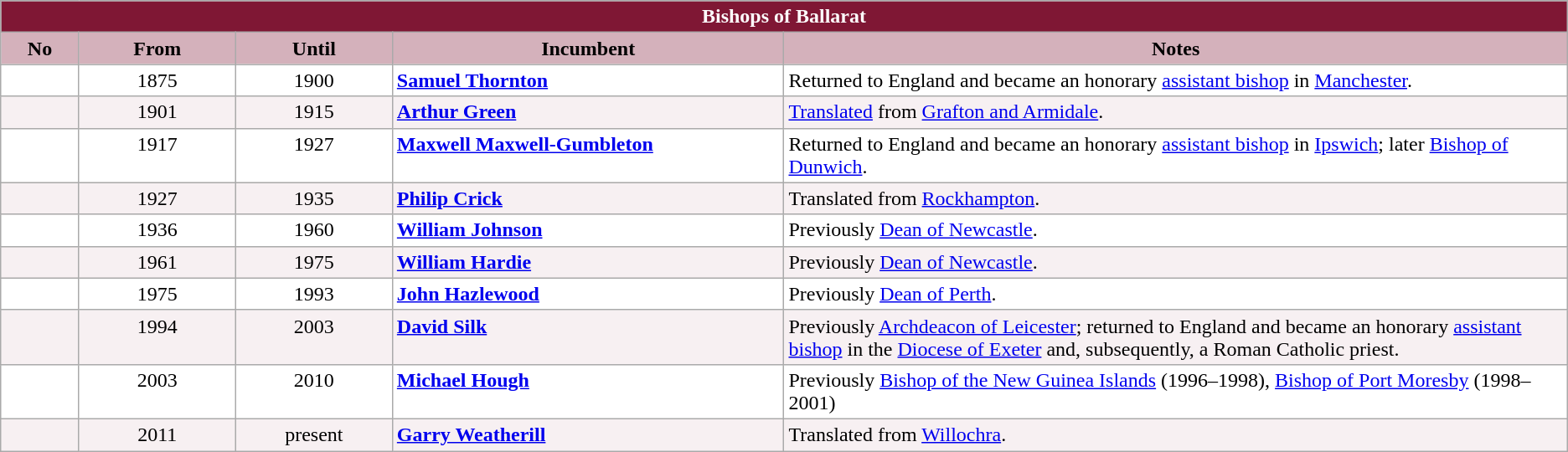<table class="wikitable">
<tr>
<th colspan="5" style="background-color: #7F1734; color: white;">Bishops of Ballarat</th>
</tr>
<tr>
<th style="background-color: #D4B1BB; width: 5%;">No</th>
<th style="background-color: #D4B1BB; width: 10%;">From</th>
<th style="background-color: #D4B1BB; width: 10%;">Until</th>
<th style="background-color: #D4B1BB; width: 25%;">Incumbent</th>
<th style="background-color: #D4B1BB; width: 50%;">Notes</th>
</tr>
<tr valign="top" style="background-color: white;">
<td style="text-align: center;"></td>
<td style="text-align: center;">1875</td>
<td style="text-align: center;">1900</td>
<td><strong><a href='#'>Samuel Thornton</a></strong></td>
<td>Returned to England and became an honorary <a href='#'>assistant bishop</a> in <a href='#'>Manchester</a>.</td>
</tr>
<tr valign="top" style="background-color: #F7F0F2;">
<td style="text-align: center;"></td>
<td style="text-align: center;">1901</td>
<td style="text-align: center;">1915</td>
<td><strong><a href='#'>Arthur Green</a></strong></td>
<td><a href='#'>Translated</a> from <a href='#'>Grafton and Armidale</a>.</td>
</tr>
<tr valign="top" style="background-color: white;">
<td style="text-align: center;"></td>
<td style="text-align: center;">1917</td>
<td style="text-align: center;">1927</td>
<td><strong><a href='#'>Maxwell Maxwell-Gumbleton</a></strong></td>
<td>Returned to England and became an honorary <a href='#'>assistant bishop</a> in <a href='#'>Ipswich</a>; later <a href='#'>Bishop of Dunwich</a>.</td>
</tr>
<tr valign="top" style="background-color: #F7F0F2;">
<td style="text-align: center;"></td>
<td style="text-align: center;">1927</td>
<td style="text-align: center;">1935</td>
<td><strong><a href='#'>Philip Crick</a></strong></td>
<td>Translated from <a href='#'>Rockhampton</a>.</td>
</tr>
<tr valign="top" style="background-color: white;">
<td style="text-align: center;"></td>
<td style="text-align: center;">1936</td>
<td style="text-align: center;">1960</td>
<td><strong><a href='#'>William Johnson</a></strong></td>
<td>Previously <a href='#'>Dean of Newcastle</a>.</td>
</tr>
<tr valign="top" style="background-color: #F7F0F2;">
<td style="text-align: center;"></td>
<td style="text-align: center;">1961</td>
<td style="text-align: center;">1975</td>
<td><strong><a href='#'>William Hardie</a></strong></td>
<td>Previously <a href='#'>Dean of Newcastle</a>.</td>
</tr>
<tr valign="top" style="background-color: white;">
<td style="text-align: center;"></td>
<td style="text-align: center;">1975</td>
<td style="text-align: center;">1993</td>
<td><strong><a href='#'>John Hazlewood</a></strong></td>
<td>Previously <a href='#'>Dean of Perth</a>.</td>
</tr>
<tr valign="top" style="background-color: #F7F0F2;">
<td style="text-align: center;"></td>
<td style="text-align: center;">1994</td>
<td style="text-align: center;">2003</td>
<td><strong><a href='#'>David Silk</a></strong></td>
<td>Previously <a href='#'>Archdeacon of Leicester</a>; returned to England and became an honorary <a href='#'>assistant bishop</a> in the <a href='#'>Diocese of Exeter</a> and, subsequently, a Roman Catholic priest.</td>
</tr>
<tr valign="top" style="background-color: white;">
<td style="text-align: center;"></td>
<td style="text-align: center;">2003</td>
<td style="text-align: center;">2010</td>
<td><strong><a href='#'>Michael Hough</a></strong></td>
<td>Previously <a href='#'>Bishop of the New Guinea Islands</a> (1996–1998), <a href='#'>Bishop of Port Moresby</a> (1998–2001)</td>
</tr>
<tr valign="top" style="background-color: #F7F0F2;">
<td style="text-align: center;"></td>
<td style="text-align: center;">2011</td>
<td style="text-align: center;">present</td>
<td><strong><a href='#'>Garry Weatherill</a></strong></td>
<td>Translated from <a href='#'>Willochra</a>.</td>
</tr>
</table>
